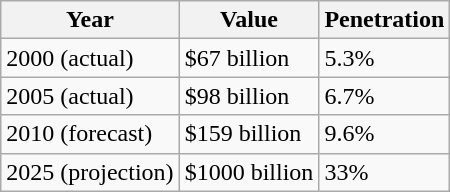<table class="wikitable">
<tr>
<th><strong>Year</strong></th>
<th><strong>Value</strong></th>
<th><strong>Penetration</strong></th>
</tr>
<tr>
<td>2000 (actual)</td>
<td>$67 billion</td>
<td>5.3%</td>
</tr>
<tr>
<td>2005 (actual)</td>
<td>$98 billion</td>
<td>6.7%</td>
</tr>
<tr>
<td>2010 (forecast)</td>
<td>$159 billion</td>
<td>9.6%</td>
</tr>
<tr>
<td>2025 (projection)</td>
<td>$1000 billion</td>
<td>33%</td>
</tr>
</table>
